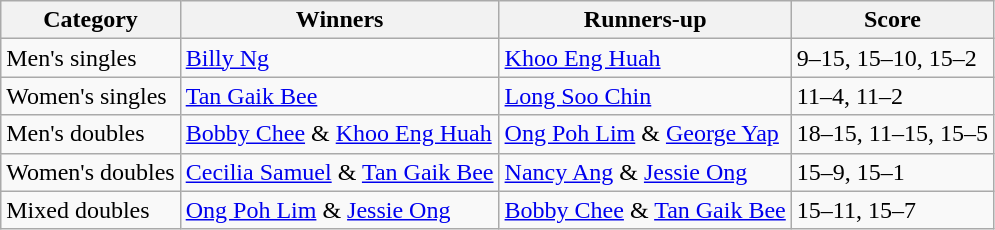<table class="wikitable">
<tr>
<th>Category</th>
<th>Winners</th>
<th>Runners-up</th>
<th>Score</th>
</tr>
<tr>
<td>Men's singles</td>
<td> <a href='#'>Billy Ng</a></td>
<td> <a href='#'>Khoo Eng Huah</a></td>
<td>9–15, 15–10, 15–2</td>
</tr>
<tr>
<td>Women's singles</td>
<td> <a href='#'>Tan Gaik Bee</a></td>
<td> <a href='#'>Long Soo Chin</a></td>
<td>11–4, 11–2</td>
</tr>
<tr>
<td>Men's doubles</td>
<td> <a href='#'>Bobby Chee</a> & <a href='#'>Khoo Eng Huah</a></td>
<td> <a href='#'>Ong Poh Lim</a> &  <a href='#'>George Yap</a></td>
<td>18–15, 11–15, 15–5</td>
</tr>
<tr>
<td>Women's doubles</td>
<td> <a href='#'>Cecilia Samuel</a> & <a href='#'>Tan Gaik Bee</a></td>
<td> <a href='#'>Nancy Ang</a> & <a href='#'>Jessie Ong</a></td>
<td>15–9, 15–1</td>
</tr>
<tr>
<td>Mixed doubles</td>
<td> <a href='#'>Ong Poh Lim</a> & <a href='#'>Jessie Ong</a></td>
<td> <a href='#'>Bobby Chee</a> & <a href='#'>Tan Gaik Bee</a></td>
<td>15–11, 15–7</td>
</tr>
</table>
